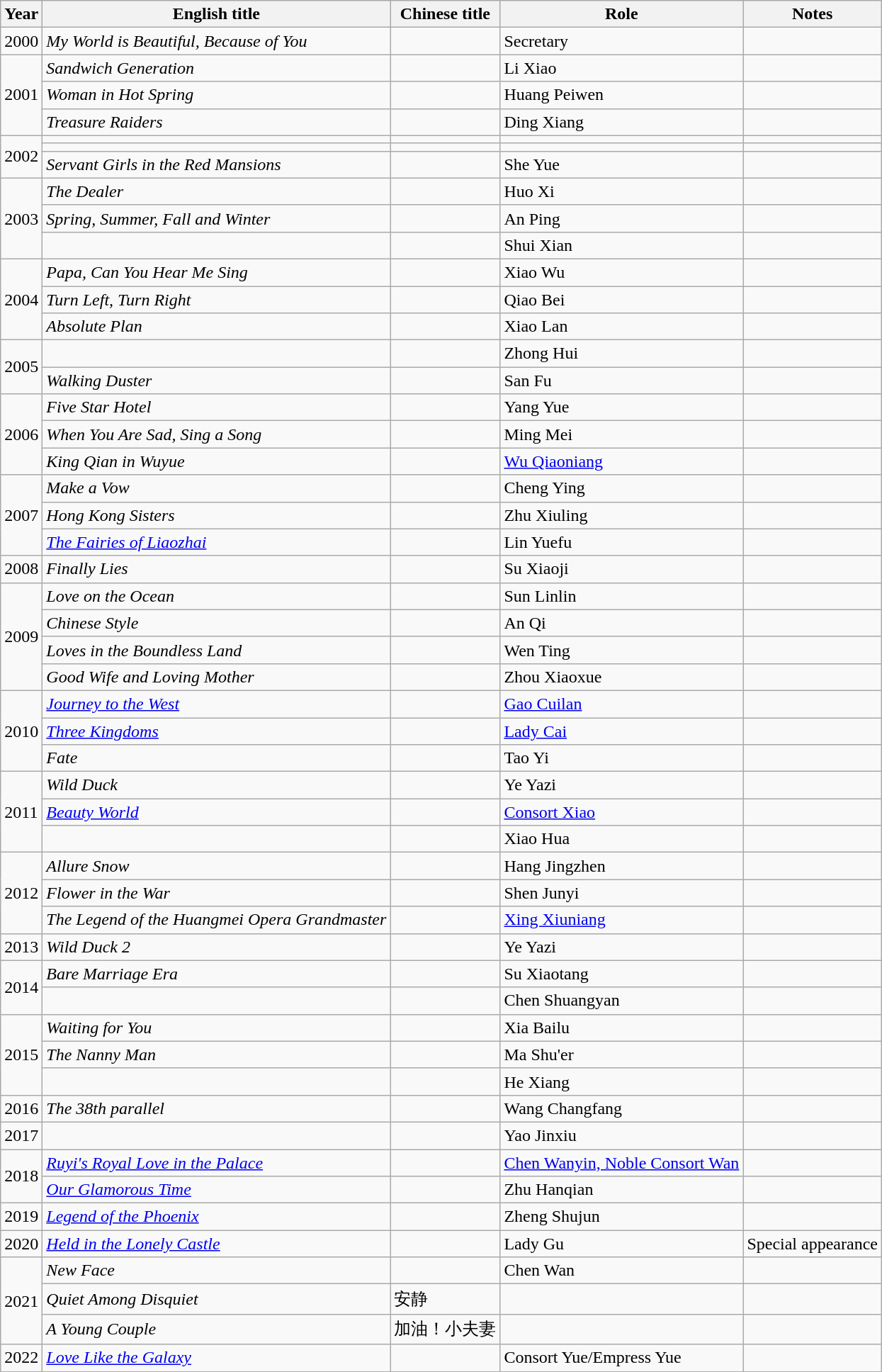<table class="wikitable">
<tr>
<th>Year</th>
<th>English title</th>
<th>Chinese title</th>
<th>Role</th>
<th>Notes</th>
</tr>
<tr>
<td>2000</td>
<td><em>My World is Beautiful, Because of You</em></td>
<td></td>
<td>Secretary</td>
<td></td>
</tr>
<tr>
<td rowspan="3">2001</td>
<td><em>Sandwich Generation</em></td>
<td></td>
<td>Li Xiao</td>
<td></td>
</tr>
<tr>
<td><em>Woman in Hot Spring</em></td>
<td></td>
<td>Huang Peiwen</td>
<td></td>
</tr>
<tr>
<td><em>Treasure Raiders</em></td>
<td></td>
<td>Ding Xiang</td>
<td></td>
</tr>
<tr>
<td rowspan="3">2002</td>
<td></td>
<td></td>
<td></td>
<td></td>
</tr>
<tr>
<td></td>
<td></td>
<td></td>
<td></td>
</tr>
<tr>
<td><em>Servant Girls in the Red Mansions</em></td>
<td></td>
<td>She Yue</td>
<td></td>
</tr>
<tr>
<td rowspan="3">2003</td>
<td><em>The Dealer</em></td>
<td></td>
<td>Huo Xi</td>
<td></td>
</tr>
<tr>
<td><em>Spring, Summer, Fall and Winter</em></td>
<td></td>
<td>An Ping</td>
<td></td>
</tr>
<tr>
<td></td>
<td></td>
<td>Shui Xian</td>
<td></td>
</tr>
<tr>
<td rowspan="3">2004</td>
<td><em>Papa, Can You Hear Me Sing</em></td>
<td></td>
<td>Xiao Wu</td>
<td></td>
</tr>
<tr>
<td><em>Turn Left, Turn Right</em></td>
<td></td>
<td>Qiao Bei</td>
<td></td>
</tr>
<tr>
<td><em>Absolute Plan</em></td>
<td></td>
<td>Xiao Lan</td>
<td></td>
</tr>
<tr>
<td rowspan="2">2005</td>
<td></td>
<td></td>
<td>Zhong Hui</td>
<td></td>
</tr>
<tr>
<td><em>Walking Duster</em></td>
<td></td>
<td>San Fu</td>
<td></td>
</tr>
<tr>
<td rowspan=3>2006</td>
<td><em>Five Star Hotel</em></td>
<td></td>
<td>Yang Yue</td>
<td></td>
</tr>
<tr>
<td><em>When You Are Sad, Sing a Song</em></td>
<td></td>
<td>Ming Mei</td>
<td></td>
</tr>
<tr>
<td><em>King Qian in Wuyue</em></td>
<td></td>
<td><a href='#'>Wu Qiaoniang</a></td>
<td></td>
</tr>
<tr>
<td rowspan="3">2007</td>
<td><em>Make a Vow</em></td>
<td></td>
<td>Cheng Ying</td>
<td></td>
</tr>
<tr>
<td><em>Hong Kong Sisters</em></td>
<td></td>
<td>Zhu Xiuling</td>
<td></td>
</tr>
<tr>
<td><em><a href='#'>The Fairies of Liaozhai</a></em></td>
<td></td>
<td>Lin Yuefu</td>
<td></td>
</tr>
<tr>
<td rowspan="1">2008</td>
<td><em>Finally Lies</em></td>
<td></td>
<td>Su Xiaoji</td>
<td></td>
</tr>
<tr>
<td rowspan="4">2009</td>
<td><em>Love on the Ocean</em></td>
<td></td>
<td>Sun Linlin</td>
<td></td>
</tr>
<tr>
<td><em>Chinese Style</em></td>
<td></td>
<td>An Qi</td>
<td></td>
</tr>
<tr>
<td><em>Loves in the Boundless Land</em></td>
<td></td>
<td>Wen Ting</td>
<td></td>
</tr>
<tr>
<td><em>Good Wife and Loving Mother</em></td>
<td></td>
<td>Zhou Xiaoxue</td>
<td></td>
</tr>
<tr>
<td rowspan=3>2010</td>
<td><em><a href='#'>Journey to the West</a></em></td>
<td></td>
<td><a href='#'>Gao Cuilan</a></td>
<td></td>
</tr>
<tr>
<td><em><a href='#'>Three Kingdoms</a></em></td>
<td></td>
<td><a href='#'>Lady Cai</a></td>
<td></td>
</tr>
<tr>
<td><em>Fate</em></td>
<td></td>
<td>Tao Yi</td>
<td></td>
</tr>
<tr>
<td rowspan="3">2011</td>
<td><em>Wild Duck</em></td>
<td></td>
<td>Ye Yazi</td>
<td></td>
</tr>
<tr>
<td><em><a href='#'>Beauty World</a></em></td>
<td></td>
<td><a href='#'>Consort Xiao</a></td>
<td></td>
</tr>
<tr>
<td></td>
<td></td>
<td>Xiao Hua</td>
<td></td>
</tr>
<tr>
<td rowspan="3">2012</td>
<td><em>Allure Snow</em></td>
<td></td>
<td>Hang Jingzhen</td>
<td></td>
</tr>
<tr>
<td><em>Flower in the War</em></td>
<td></td>
<td>Shen Junyi</td>
<td></td>
</tr>
<tr>
<td><em>The Legend of the Huangmei Opera Grandmaster</em></td>
<td></td>
<td><a href='#'>Xing Xiuniang</a></td>
<td></td>
</tr>
<tr>
<td>2013</td>
<td><em>Wild Duck 2</em></td>
<td></td>
<td>Ye Yazi</td>
<td></td>
</tr>
<tr>
<td rowspan="2">2014</td>
<td><em>Bare Marriage Era</em></td>
<td></td>
<td>Su Xiaotang</td>
<td></td>
</tr>
<tr>
<td></td>
<td></td>
<td>Chen Shuangyan</td>
<td></td>
</tr>
<tr>
<td rowspan="3">2015</td>
<td><em>Waiting for You</em></td>
<td></td>
<td>Xia Bailu</td>
<td></td>
</tr>
<tr>
<td><em>The Nanny Man</em></td>
<td></td>
<td>Ma Shu'er</td>
<td></td>
</tr>
<tr>
<td></td>
<td></td>
<td>He Xiang</td>
<td></td>
</tr>
<tr>
<td>2016</td>
<td><em>The 38th parallel</em></td>
<td></td>
<td>Wang Changfang</td>
<td></td>
</tr>
<tr>
<td>2017</td>
<td></td>
<td></td>
<td>Yao Jinxiu</td>
<td></td>
</tr>
<tr>
<td rowspan=2>2018</td>
<td><em><a href='#'>Ruyi's Royal Love in the Palace</a></em></td>
<td></td>
<td><a href='#'>Chen Wanyin, Noble Consort Wan</a></td>
<td></td>
</tr>
<tr>
<td><em><a href='#'>Our Glamorous Time</a></em></td>
<td></td>
<td>Zhu Hanqian</td>
<td></td>
</tr>
<tr>
<td>2019</td>
<td><em><a href='#'>Legend of the Phoenix</a></em></td>
<td></td>
<td>Zheng Shujun</td>
<td></td>
</tr>
<tr>
<td rowspan=1>2020</td>
<td><em><a href='#'>Held in the Lonely Castle</a></em></td>
<td></td>
<td>Lady Gu</td>
<td>Special appearance</td>
</tr>
<tr>
<td rowspan=3>2021</td>
<td><em>New Face</em></td>
<td></td>
<td>Chen Wan</td>
<td></td>
</tr>
<tr>
<td><em>Quiet Among Disquiet</em></td>
<td>安静</td>
<td></td>
<td></td>
</tr>
<tr>
<td><em>A Young Couple</em></td>
<td>加油！小夫妻</td>
<td></td>
<td></td>
</tr>
<tr>
<td>2022</td>
<td><em><a href='#'>Love Like the Galaxy</a></em></td>
<td></td>
<td>Consort Yue/Empress Yue</td>
<td></td>
</tr>
</table>
